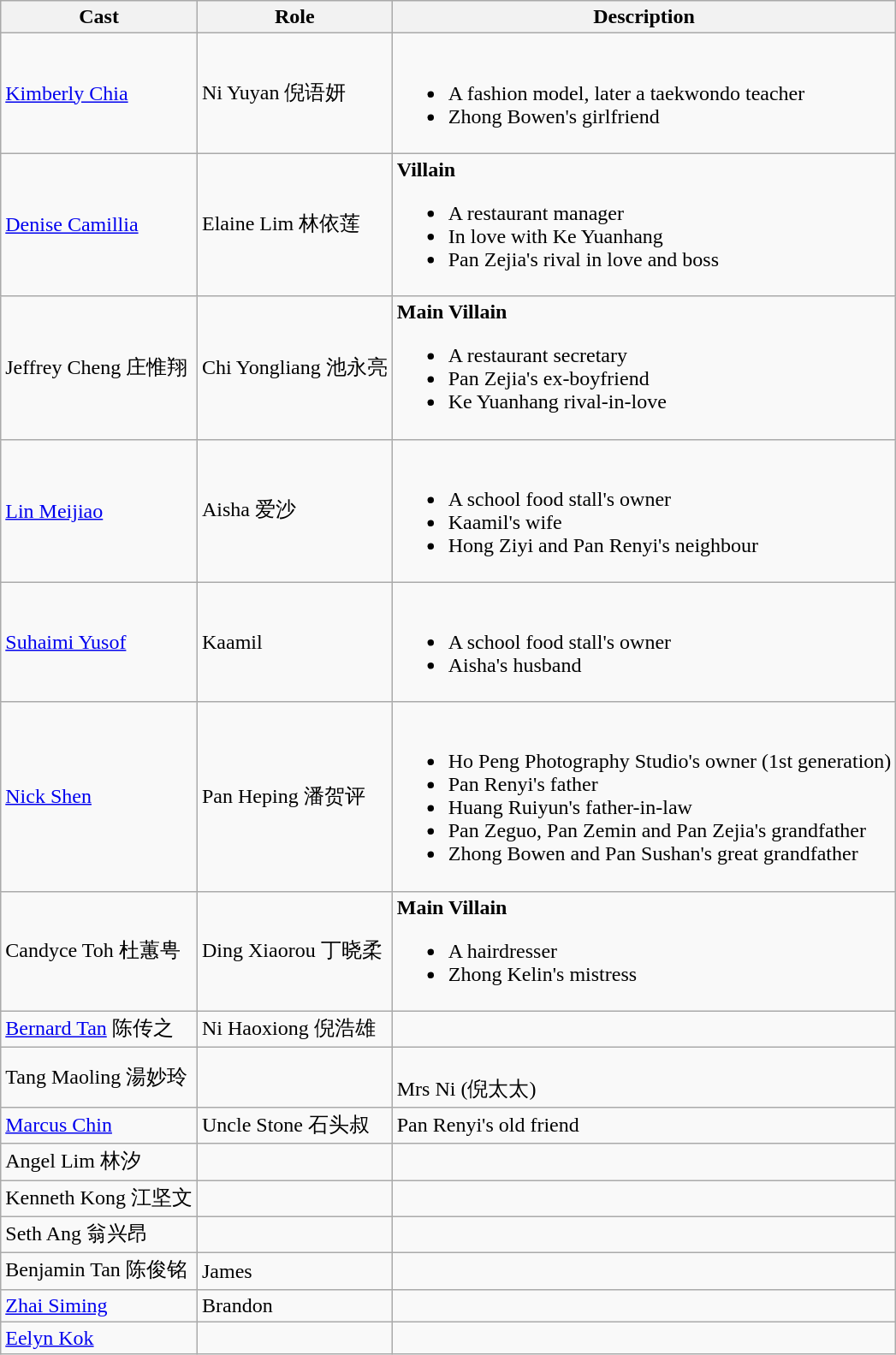<table class="wikitable">
<tr>
<th>Cast</th>
<th>Role</th>
<th>Description</th>
</tr>
<tr>
<td><a href='#'>Kimberly Chia</a></td>
<td>Ni Yuyan 倪语妍</td>
<td><br><ul><li>A fashion model, later a taekwondo teacher</li><li>Zhong Bowen's girlfriend</li></ul></td>
</tr>
<tr>
<td><a href='#'>Denise Camillia</a></td>
<td>Elaine Lim 林依莲</td>
<td><strong>Villain</strong><br><ul><li>A restaurant manager</li><li>In love with Ke Yuanhang</li><li>Pan Zejia's rival in love and boss</li></ul></td>
</tr>
<tr>
<td>Jeffrey Cheng 庄惟翔</td>
<td>Chi Yongliang 池永亮</td>
<td><strong>Main Villain</strong><br><ul><li>A restaurant secretary</li><li>Pan Zejia's ex-boyfriend</li><li>Ke Yuanhang rival-in-love</li></ul></td>
</tr>
<tr>
<td><a href='#'>Lin Meijiao</a></td>
<td>Aisha 爱沙</td>
<td><br><ul><li>A school food stall's owner</li><li>Kaamil's wife</li><li>Hong Ziyi and Pan Renyi's neighbour</li></ul></td>
</tr>
<tr>
<td><a href='#'>Suhaimi Yusof</a></td>
<td>Kaamil</td>
<td><br><ul><li>A school food stall's owner</li><li>Aisha's husband</li></ul></td>
</tr>
<tr>
<td><a href='#'>Nick Shen</a></td>
<td>Pan Heping 潘贺评</td>
<td><br><ul><li>Ho Peng Photography Studio's owner (1st generation)</li><li>Pan Renyi's father</li><li>Huang Ruiyun's father-in-law</li><li>Pan Zeguo, Pan Zemin and Pan Zejia's grandfather</li><li>Zhong Bowen and Pan Sushan's great grandfather</li></ul></td>
</tr>
<tr>
<td>Candyce Toh 杜蕙甹</td>
<td>Ding Xiaorou 丁晓柔</td>
<td><strong>Main Villain</strong><br><ul><li>A hairdresser</li><li>Zhong Kelin's mistress</li></ul></td>
</tr>
<tr>
<td><a href='#'>Bernard Tan</a> 陈传之</td>
<td>Ni Haoxiong 倪浩雄</td>
<td></td>
</tr>
<tr>
<td>Tang Maoling 湯妙玲</td>
<td></td>
<td><br>Mrs Ni (倪太太)</td>
</tr>
<tr>
<td><a href='#'>Marcus Chin</a></td>
<td>Uncle Stone 石头叔</td>
<td>Pan Renyi's old friend</td>
</tr>
<tr>
<td>Angel Lim 林汐</td>
<td></td>
<td></td>
</tr>
<tr>
<td>Kenneth Kong 江坚文</td>
<td></td>
<td></td>
</tr>
<tr>
<td>Seth Ang 翁兴昂</td>
<td></td>
<td></td>
</tr>
<tr>
<td>Benjamin Tan 陈俊铭</td>
<td>James</td>
<td></td>
</tr>
<tr>
<td><a href='#'>Zhai Siming</a></td>
<td>Brandon</td>
<td></td>
</tr>
<tr>
<td><a href='#'>Eelyn Kok</a></td>
<td></td>
<td></td>
</tr>
</table>
